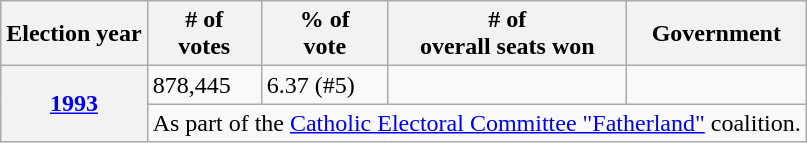<table class=wikitable>
<tr>
<th>Election year</th>
<th># of<br>votes</th>
<th>% of<br>vote</th>
<th># of<br>overall seats won</th>
<th>Government</th>
</tr>
<tr>
<th rowspan=2><a href='#'>1993</a></th>
<td>878,445</td>
<td>6.37 (#5)</td>
<td></td>
<td></td>
</tr>
<tr>
<td colspan=4>As part of the <a href='#'>Catholic Electoral Committee "Fatherland"</a> coalition.</td>
</tr>
</table>
